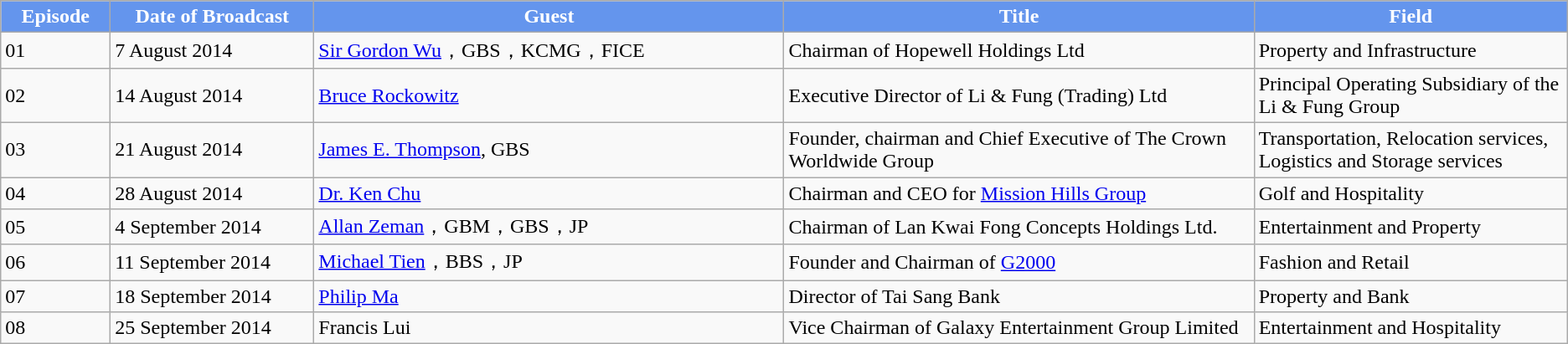<table class="wikitable">
<tr style="background:cornflowerblue; color:white" align=center>
<td style="width:7%"><strong>Episode</strong></td>
<td style="width:13%"><strong>Date of Broadcast</strong></td>
<td style="width:30%"><strong>Guest</strong></td>
<td style="width:30%"><strong>Title</strong></td>
<td style="width:20%"><strong>Field</strong></td>
</tr>
<tr>
<td>01</td>
<td>7 August 2014</td>
<td><a href='#'>Sir Gordon Wu</a>，GBS，KCMG，FICE</td>
<td>Chairman of Hopewell Holdings Ltd</td>
<td>Property and Infrastructure</td>
</tr>
<tr>
<td>02</td>
<td>14 August 2014</td>
<td><a href='#'>Bruce Rockowitz</a></td>
<td>Executive Director of Li & Fung (Trading) Ltd</td>
<td>Principal Operating Subsidiary of the Li & Fung Group</td>
</tr>
<tr>
<td>03</td>
<td>21 August 2014</td>
<td><a href='#'>James E. Thompson</a>, GBS</td>
<td>Founder, chairman and Chief Executive of The Crown Worldwide Group</td>
<td>Transportation, Relocation services, Logistics and Storage services</td>
</tr>
<tr>
<td>04</td>
<td>28 August 2014</td>
<td><a href='#'>Dr. Ken Chu</a></td>
<td>Chairman and CEO for <a href='#'>Mission Hills Group</a></td>
<td>Golf and Hospitality</td>
</tr>
<tr>
<td>05</td>
<td>4 September 2014</td>
<td><a href='#'>Allan Zeman</a>，GBM，GBS，JP</td>
<td>Chairman of Lan Kwai Fong Concepts Holdings Ltd.</td>
<td>Entertainment and Property</td>
</tr>
<tr>
<td>06</td>
<td>11 September 2014</td>
<td><a href='#'>Michael Tien</a>，BBS，JP</td>
<td>Founder and Chairman of <a href='#'>G2000</a></td>
<td>Fashion and Retail</td>
</tr>
<tr>
<td>07</td>
<td>18 September 2014</td>
<td><a href='#'>Philip Ma</a></td>
<td>Director of Tai Sang Bank</td>
<td>Property and Bank</td>
</tr>
<tr>
<td>08</td>
<td>25 September 2014</td>
<td>Francis Lui</td>
<td>Vice Chairman of Galaxy Entertainment Group Limited</td>
<td>Entertainment and Hospitality</td>
</tr>
</table>
